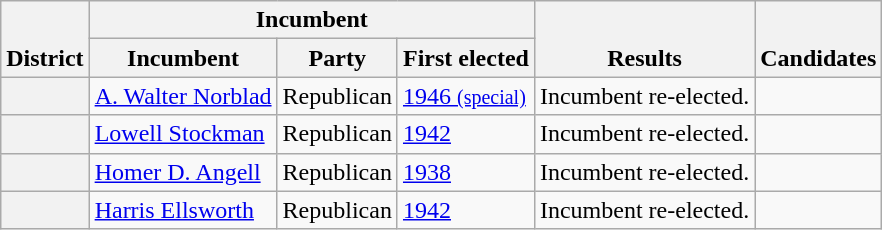<table class=wikitable>
<tr valign=bottom>
<th rowspan=2>District</th>
<th colspan=3>Incumbent</th>
<th rowspan=2>Results</th>
<th rowspan=2>Candidates</th>
</tr>
<tr>
<th>Incumbent</th>
<th>Party</th>
<th>First elected</th>
</tr>
<tr>
<th></th>
<td><a href='#'>A. Walter Norblad</a></td>
<td>Republican</td>
<td><a href='#'>1946 <small>(special)</small></a></td>
<td>Incumbent re-elected.</td>
<td nowrap></td>
</tr>
<tr>
<th></th>
<td><a href='#'>Lowell Stockman</a></td>
<td>Republican</td>
<td><a href='#'>1942</a></td>
<td>Incumbent re-elected.</td>
<td nowrap></td>
</tr>
<tr>
<th></th>
<td><a href='#'>Homer D. Angell</a></td>
<td>Republican</td>
<td><a href='#'>1938</a></td>
<td>Incumbent re-elected.</td>
<td nowrap></td>
</tr>
<tr>
<th></th>
<td><a href='#'>Harris Ellsworth</a></td>
<td>Republican</td>
<td><a href='#'>1942</a></td>
<td>Incumbent re-elected.</td>
<td nowrap></td>
</tr>
</table>
